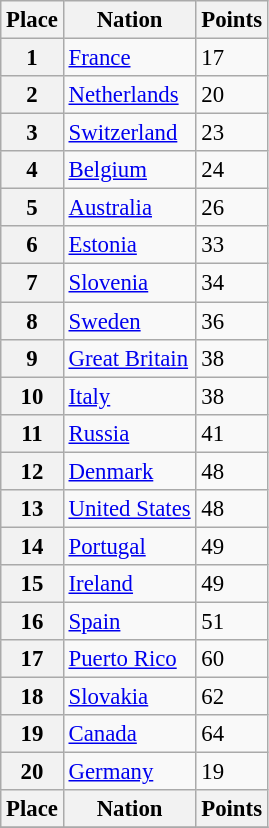<table class="wikitable" style="font-size: 95%">
<tr>
<th>Place</th>
<th>Nation</th>
<th>Points</th>
</tr>
<tr>
<th>1</th>
<td> <a href='#'>France</a></td>
<td>17</td>
</tr>
<tr>
<th>2</th>
<td> <a href='#'>Netherlands</a></td>
<td>20</td>
</tr>
<tr>
<th>3</th>
<td> <a href='#'>Switzerland</a></td>
<td>23</td>
</tr>
<tr>
<th>4</th>
<td> <a href='#'>Belgium</a></td>
<td>24</td>
</tr>
<tr>
<th>5</th>
<td> <a href='#'>Australia</a></td>
<td>26</td>
</tr>
<tr>
<th>6</th>
<td> <a href='#'>Estonia</a></td>
<td>33</td>
</tr>
<tr>
<th>7</th>
<td> <a href='#'>Slovenia</a></td>
<td>34</td>
</tr>
<tr>
<th>8</th>
<td> <a href='#'>Sweden</a></td>
<td>36</td>
</tr>
<tr>
<th>9</th>
<td> <a href='#'>Great Britain</a></td>
<td>38</td>
</tr>
<tr>
<th>10</th>
<td> <a href='#'>Italy</a></td>
<td>38</td>
</tr>
<tr>
<th>11</th>
<td> <a href='#'>Russia</a></td>
<td>41</td>
</tr>
<tr>
<th>12</th>
<td> <a href='#'>Denmark</a></td>
<td>48</td>
</tr>
<tr>
<th>13</th>
<td> <a href='#'>United States</a></td>
<td>48</td>
</tr>
<tr>
<th>14</th>
<td> <a href='#'>Portugal</a></td>
<td>49</td>
</tr>
<tr>
<th>15</th>
<td> <a href='#'>Ireland</a></td>
<td>49</td>
</tr>
<tr>
<th>16</th>
<td> <a href='#'>Spain</a></td>
<td>51</td>
</tr>
<tr>
<th>17</th>
<td> <a href='#'>Puerto Rico</a></td>
<td>60</td>
</tr>
<tr>
<th>18</th>
<td> <a href='#'>Slovakia</a></td>
<td>62</td>
</tr>
<tr>
<th>19</th>
<td> <a href='#'>Canada</a></td>
<td>64</td>
</tr>
<tr>
<th>20</th>
<td> <a href='#'>Germany</a></td>
<td>19</td>
</tr>
<tr>
<th>Place</th>
<th>Nation</th>
<th>Points</th>
</tr>
<tr>
</tr>
</table>
